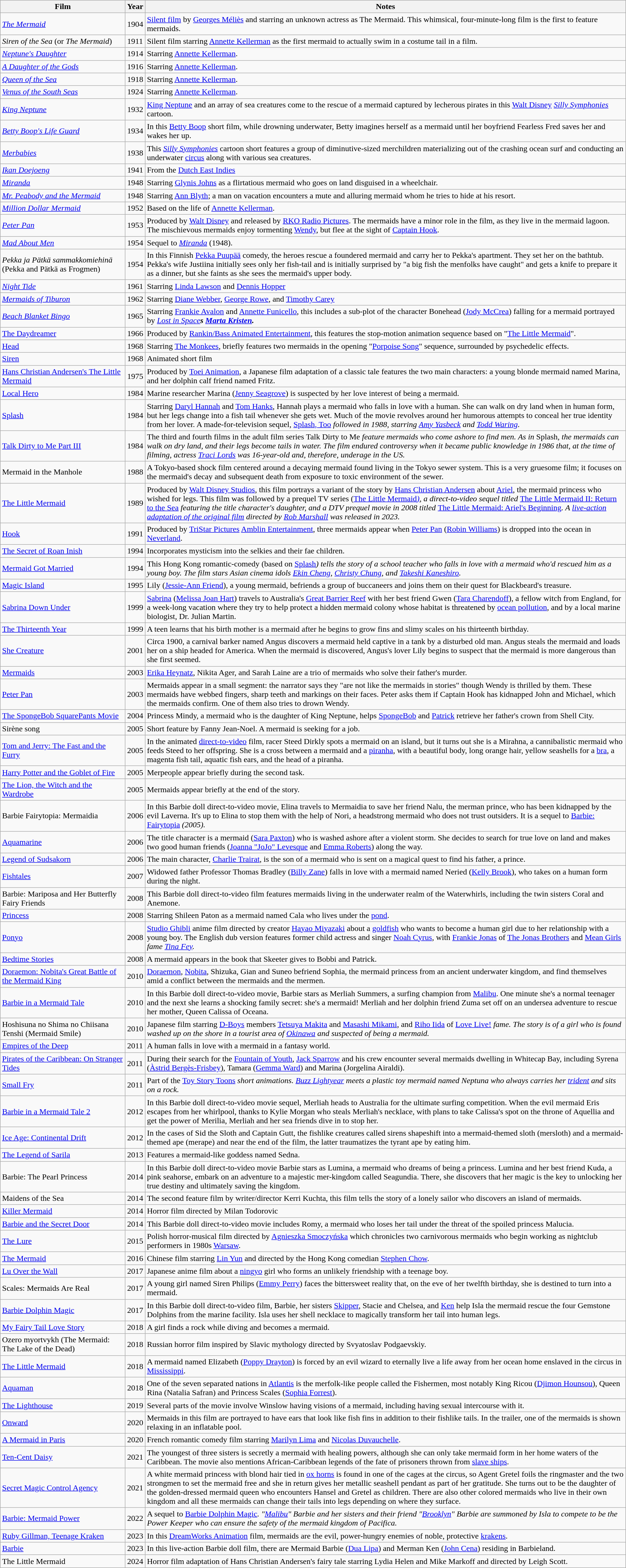<table class="wikitable sortable">
<tr>
<th width=20%>Film</th>
<th>Year</th>
<th>Notes</th>
</tr>
<tr>
<td><em><a href='#'>The Mermaid</a></em></td>
<td>1904</td>
<td><a href='#'>Silent film</a> by <a href='#'>Georges Méliès</a> and starring an unknown actress as The Mermaid.  This whimsical, four-minute-long film is the first to feature mermaids.</td>
</tr>
<tr>
<td><em>Siren of the Sea</em> (or <em>The Mermaid</em>)</td>
<td>1911</td>
<td>Silent film starring <a href='#'>Annette Kellerman</a> as the first mermaid to actually swim in a costume tail in a film.</td>
</tr>
<tr>
<td><em><a href='#'>Neptune's Daughter</a></em></td>
<td>1914</td>
<td>Starring <a href='#'>Annette Kellerman</a>.</td>
</tr>
<tr>
<td><em><a href='#'>A Daughter of the Gods</a></em></td>
<td>1916</td>
<td>Starring <a href='#'>Annette Kellerman</a>.</td>
</tr>
<tr>
<td><em><a href='#'>Queen of the Sea</a></em></td>
<td>1918</td>
<td>Starring <a href='#'>Annette Kellerman</a>.</td>
</tr>
<tr>
<td><em><a href='#'>Venus of the South Seas</a></em></td>
<td>1924</td>
<td>Starring <a href='#'>Annette Kellerman</a>.</td>
</tr>
<tr>
<td><em><a href='#'>King Neptune</a></em></td>
<td>1932</td>
<td><a href='#'>King Neptune</a> and an array of sea creatures come to the rescue of a mermaid captured by lecherous pirates in this <a href='#'>Walt Disney</a> <em><a href='#'>Silly Symphonies</a></em> cartoon.</td>
</tr>
<tr>
<td><em><a href='#'>Betty Boop's Life Guard</a></em></td>
<td>1934</td>
<td>In this <a href='#'>Betty Boop</a> short film, while drowning underwater, Betty imagines herself as a mermaid until her boyfriend Fearless Fred saves her and wakes her up.</td>
</tr>
<tr>
<td><em><a href='#'>Merbabies</a></em></td>
<td>1938</td>
<td>This <em><a href='#'>Silly Symphonies</a></em> cartoon short features a group of diminutive-sized merchildren materializing out of the crashing ocean surf and conducting an underwater <a href='#'>circus</a> along with various sea creatures.</td>
</tr>
<tr>
<td><em><a href='#'>Ikan Doejoeng</a></em></td>
<td>1941</td>
<td>From the <a href='#'>Dutch East Indies</a></td>
</tr>
<tr>
<td><em><a href='#'>Miranda</a></em></td>
<td>1948</td>
<td>Starring <a href='#'>Glynis Johns</a> as a flirtatious mermaid who goes on land disguised in a wheelchair.</td>
</tr>
<tr>
<td><em><a href='#'>Mr. Peabody and the Mermaid</a></em></td>
<td>1948</td>
<td>Starring <a href='#'>Ann Blyth</a>; a man on vacation encounters a mute and alluring mermaid whom he tries to hide at his resort.</td>
</tr>
<tr>
<td><em><a href='#'>Million Dollar Mermaid</a></em></td>
<td>1952</td>
<td>Based on the life of <a href='#'>Annette Kellerman</a>.</td>
</tr>
<tr>
<td><em><a href='#'>Peter Pan</a></em></td>
<td>1953</td>
<td>Produced by <a href='#'>Walt Disney</a> and released by <a href='#'>RKO Radio Pictures</a>. The mermaids have a minor role in the film, as they live in the mermaid lagoon. The mischievous mermaids enjoy tormenting <a href='#'>Wendy</a>, but flee at the sight of <a href='#'>Captain Hook</a>.</td>
</tr>
<tr>
<td><em><a href='#'>Mad About Men</a></em></td>
<td>1954</td>
<td>Sequel to <em><a href='#'>Miranda</a></em> (1948).</td>
</tr>
<tr>
<td><em>Pekka ja Pätkä sammakkomiehinä</em> (Pekka and Pätkä as Frogmen)</td>
<td>1954</td>
<td>In this Finnish <a href='#'>Pekka Puupää</a> comedy, the heroes rescue a foundered mermaid and carry her to Pekka's apartment. They set her on the bathtub. Pekka's wife Justiina initially sees only her fish-tail and is initially surprised by "a big fish the menfolks have caught" and gets a knife to prepare it as a dinner, but she faints as she sees the mermaid's upper body.</td>
</tr>
<tr>
<td><em><a href='#'>Night Tide</a></em></td>
<td>1961</td>
<td>Starring <a href='#'>Linda Lawson</a> and <a href='#'>Dennis Hopper</a></td>
</tr>
<tr>
<td><em><a href='#'>Mermaids of Tiburon</a></em></td>
<td>1962</td>
<td>Starring <a href='#'>Diane Webber</a>, <a href='#'>George Rowe</a>, and <a href='#'>Timothy Carey</a></td>
</tr>
<tr>
<td><em><a href='#'>Beach Blanket Bingo</a></em></td>
<td>1965</td>
<td>Starring <a href='#'>Frankie Avalon</a> and <a href='#'>Annette Funicello</a>, this includes a sub-plot of the character Bonehead (<a href='#'>Jody McCrea</a>) falling for a mermaid portrayed by <em><a href='#'>Lost in Space</a><strong>s <a href='#'>Marta Kristen</a>.</td>
</tr>
<tr>
<td></em><a href='#'>The Daydreamer</a><em></td>
<td>1966</td>
<td>Produced by <a href='#'>Rankin/Bass Animated Entertainment</a>, this features the stop-motion animation sequence based on "<a href='#'>The Little Mermaid</a>".</td>
</tr>
<tr>
<td></em><a href='#'>Head</a><em></td>
<td>1968</td>
<td>Starring <a href='#'>The Monkees</a>, briefly features two mermaids in the opening "<a href='#'>Porpoise Song</a>" sequence, surrounded by psychedelic effects.</td>
</tr>
<tr>
<td></em><a href='#'>Siren</a><em></td>
<td>1968</td>
<td>Animated short film</td>
</tr>
<tr>
<td></em><a href='#'>Hans Christian Andersen's The Little Mermaid</a><em></td>
<td>1975</td>
<td>Produced by <a href='#'>Toei Animation</a>, a Japanese film adaptation of a classic tale features the two main characters: a young blonde mermaid named Marina, and her dolphin calf friend named Fritz.</td>
</tr>
<tr>
<td></em><a href='#'>Local Hero</a><em></td>
<td>1984</td>
<td>Marine researcher Marina (<a href='#'>Jenny Seagrove</a>) is suspected by her love interest of being a mermaid.</td>
</tr>
<tr>
<td></em><a href='#'>Splash</a><em></td>
<td>1984</td>
<td>Starring <a href='#'>Daryl Hannah</a> and <a href='#'>Tom Hanks</a>, Hannah plays a mermaid who falls in love with a human. She can walk on dry land when in human form, but her legs change into a fish tail whenever she gets wet. Much of the movie revolves around her humorous attempts to conceal her true identity from her lover. A made-for-television sequel, </em><a href='#'>Splash, Too</a><em> followed in 1988, starring <a href='#'>Amy Yasbeck</a> and <a href='#'>Todd Waring</a>.</td>
</tr>
<tr>
<td></em><a href='#'>Talk Dirty to Me Part III</a><em></td>
<td>1984</td>
<td>The third and fourth films in the adult film series </em>Talk Dirty to Me<em> feature mermaids who come ashore to find men. As in </em>Splash<em>, the mermaids can walk on dry land, and their legs become tails in water. The film endured controversy when it became public knowledge in 1986 that, at the time of filming, actress <a href='#'>Traci Lords</a> was 16-year-old and, therefore, underage in the US.</td>
</tr>
<tr>
<td></em>Mermaid in the Manhole<em></td>
<td>1988</td>
<td>A Tokyo-based shock film centered around a decaying mermaid found living in the Tokyo sewer system. This is a very gruesome film; it focuses on the mermaid's decay and subsequent death from exposure to toxic environment of the sewer.</td>
</tr>
<tr>
<td></em><a href='#'>The Little Mermaid</a><em></td>
<td>1989</td>
<td>Produced by <a href='#'>Walt Disney Studios</a>, this film portrays a variant of the story by <a href='#'>Hans Christian Andersen</a> about <a href='#'>Ariel</a>, the mermaid princess who wished for legs. This film was followed by a prequel TV series (</em><a href='#'>The Little Mermaid</a><em><a href='#'>)</a>, a direct-to-video sequel titled </em><a href='#'>The Little Mermaid II: Return to the Sea</a><em> featuring the title character's daughter, and a DTV prequel movie in 2008 titled </em><a href='#'>The Little Mermaid: Ariel's Beginning</a><em>.  A <a href='#'>live-action adaptation of the original film</a> directed by <a href='#'>Rob Marshall</a> was released in 2023.</td>
</tr>
<tr>
<td></em><a href='#'>Hook</a><em></td>
<td>1991</td>
<td>Produced by <a href='#'>TriStar Pictures</a> <a href='#'>Amblin Entertainment</a>, three mermaids appear when <a href='#'>Peter Pan</a> (<a href='#'>Robin Williams</a>) is dropped into the ocean in <a href='#'>Neverland</a>.</td>
</tr>
<tr>
<td></em><a href='#'>The Secret of Roan Inish</a><em></td>
<td>1994</td>
<td>Incorporates mysticism into the selkies and their fae children.</td>
</tr>
<tr>
<td></em><a href='#'>Mermaid Got Married</a><em></td>
<td>1994</td>
<td>This Hong Kong romantic-comedy (based on </em><a href='#'>Splash</a><em>) tells the story of a school teacher who falls in love with a mermaid who'd rescued him as a young boy. The film stars Asian cinema idols <a href='#'>Ekin Cheng</a>, <a href='#'>Christy Chung</a>, and <a href='#'>Takeshi Kaneshiro</a>.</td>
</tr>
<tr>
<td></em><a href='#'>Magic Island</a><em></td>
<td>1995</td>
<td>Lily (<a href='#'>Jessie-Ann Friend</a>), a young mermaid, befriends a group of buccaneers and joins them on their quest for Blackbeard's treasure.</td>
</tr>
<tr>
<td></em><a href='#'>Sabrina Down Under</a><em></td>
<td>1999</td>
<td><a href='#'>Sabrina</a> (<a href='#'>Melissa Joan Hart</a>) travels to Australia's <a href='#'>Great Barrier Reef</a> with her best friend Gwen (<a href='#'>Tara Charendoff</a>), a fellow witch from England, for a week-long vacation where they try to help protect a hidden mermaid colony whose habitat is threatened by <a href='#'>ocean pollution</a>, and by a local marine biologist, Dr. Julian Martin.</td>
</tr>
<tr>
<td></em><a href='#'>The Thirteenth Year</a><em></td>
<td>1999</td>
<td>A teen learns that his birth mother is a mermaid after he begins to grow fins and slimy scales on his thirteenth birthday.</td>
</tr>
<tr>
<td></em><a href='#'>She Creature</a><em></td>
<td>2001</td>
<td>Circa 1900, a carnival barker named Angus discovers a mermaid held captive in a tank by a disturbed old man. Angus steals the mermaid and loads her on a ship headed for America. When the mermaid is discovered, Angus's lover Lily begins to suspect that the mermaid is more dangerous than she first seemed.</td>
</tr>
<tr>
<td></em><a href='#'>Mermaids</a><em></td>
<td>2003</td>
<td><a href='#'>Erika Heynatz</a>, Nikita Ager, and Sarah Laine are a trio of mermaids who solve their father's murder.</td>
</tr>
<tr>
<td></em><a href='#'>Peter Pan</a><em></td>
<td>2003</td>
<td>Mermaids appear in a small segment: the narrator says they "are not like the mermaids in stories" though Wendy is thrilled by them. These mermaids have webbed fingers, sharp teeth and markings on their faces. Peter asks them if Captain Hook has kidnapped John and Michael, which the mermaids confirm. One of them also tries to drown Wendy.</td>
</tr>
<tr>
<td></em><a href='#'>The SpongeBob SquarePants Movie</a><em></td>
<td>2004</td>
<td>Princess Mindy, a mermaid who is the daughter of King Neptune, helps <a href='#'>SpongeBob</a> and <a href='#'>Patrick</a> retrieve her father's crown from Shell City.</td>
</tr>
<tr>
<td></em>Sirène song<em></td>
<td>2005</td>
<td>Short feature by Fanny Jean-Noel. A mermaid is seeking for a job.</td>
</tr>
<tr>
<td></em><a href='#'>Tom and Jerry: The Fast and the Furry</a><em></td>
<td>2005</td>
<td>In the animated <a href='#'>direct-to-video</a> film, racer Steed Dirkly spots a mermaid on an island, but it turns out she is a Mirahna, a cannibalistic mermaid who feeds Steed to her offspring. She is a cross between a mermaid and a <a href='#'>piranha</a>, with a beautiful body, long orange hair, yellow seashells for a <a href='#'>bra</a>, a magenta fish tail, aquatic fish ears, and the head of a piranha.</td>
</tr>
<tr>
<td></em><a href='#'>Harry Potter and the Goblet of Fire</a><em></td>
<td>2005</td>
<td>Merpeople appear briefly during the second task.</td>
</tr>
<tr>
<td></em><a href='#'>The Lion, the Witch and the Wardrobe</a><em></td>
<td>2005</td>
<td>Mermaids appear briefly at the end of the story.</td>
</tr>
<tr>
<td></em>Barbie Fairytopia: Mermaidia<em></td>
<td>2006</td>
<td>In this Barbie doll direct-to-video movie, Elina travels to Mermaidia to save her friend Nalu, the merman prince, who has been kidnapped by the evil Laverna. It's up to Elina to stop them with the help of Nori, a headstrong mermaid who does not trust outsiders. It is a sequel to </em><a href='#'>Barbie: Fairytopia</a><em> (2005).</td>
</tr>
<tr>
<td></em><a href='#'>Aquamarine</a><em></td>
<td>2006</td>
<td>The title character is a mermaid (<a href='#'>Sara Paxton</a>) who is washed ashore after a violent storm. She decides to search for true love on land and makes two good human friends (<a href='#'>Joanna "JoJo" Levesque</a> and <a href='#'>Emma Roberts</a>) along the way.</td>
</tr>
<tr>
<td></em><a href='#'>Legend of Sudsakorn</a><em></td>
<td>2006</td>
<td>The main character, <a href='#'>Charlie Trairat</a>, is the son of a mermaid who is sent on a magical quest to find his father, a prince.</td>
</tr>
<tr>
<td></em><a href='#'>Fishtales</a><em></td>
<td>2007</td>
<td>Widowed father Professor Thomas Bradley (<a href='#'>Billy Zane</a>) falls in love with a mermaid named Neried (<a href='#'>Kelly Brook</a>), who takes on a human form during the night.</td>
</tr>
<tr>
<td></em>Barbie: Mariposa and Her Butterfly Fairy Friends<em></td>
<td>2008</td>
<td>This Barbie doll direct-to-video film features mermaids living in the underwater realm of the Waterwhirls, including the twin sisters Coral and Anemone.</td>
</tr>
<tr>
<td></em><a href='#'>Princess</a><em></td>
<td>2008</td>
<td>Starring Shileen Paton as a mermaid named Cala who lives under the <a href='#'>pond</a>.</td>
</tr>
<tr>
<td></em><a href='#'>Ponyo</a><em></td>
<td>2008</td>
<td><a href='#'>Studio Ghibli</a> anime film directed by creator <a href='#'>Hayao Miyazaki</a> about a <a href='#'>goldfish</a> who wants to become a human girl due to her relationship with a young boy. The English dub version features former child actress and singer <a href='#'>Noah Cyrus</a>, with <a href='#'>Frankie Jonas</a> of <a href='#'>The Jonas Brothers</a> and </em><a href='#'>Mean Girls</a><em> fame <a href='#'>Tina Fey</a>.</td>
</tr>
<tr>
<td></em><a href='#'>Bedtime Stories</a><em></td>
<td>2008</td>
<td>A mermaid appears in the book that Skeeter gives to Bobbi and Patrick.</td>
</tr>
<tr>
<td></em><a href='#'>Doraemon: Nobita's Great Battle of the Mermaid King</a><em></td>
<td>2010</td>
<td><a href='#'>Doraemon</a>, <a href='#'>Nobita</a>, Shizuka, Gian and Suneo befriend Sophia, the mermaid princess from an ancient underwater kingdom, and find themselves amid a conflict between the mermaids and the mermen.</td>
</tr>
<tr>
<td></em><a href='#'>Barbie in a Mermaid Tale</a><em></td>
<td>2010</td>
<td>In this Barbie doll direct-to-video movie, Barbie stars as Merliah Summers, a surfing champion from <a href='#'>Malibu</a>. One minute she's a normal teenager and the next she learns a shocking family secret: she's a mermaid! Merliah and her dolphin friend Zuma set off on an undersea adventure to rescue her mother, Queen Calissa of Oceana.</td>
</tr>
<tr>
<td></em>Hoshisuna no Shima no Chiisana Tenshi (Mermaid Smile)<em></td>
<td>2010</td>
<td>Japanese film starring <a href='#'>D-Boys</a> members <a href='#'>Tetsuya Makita</a> and <a href='#'>Masashi Mikami</a>, and <a href='#'>Riho Iida</a> of </em><a href='#'>Love Live!</a><em> fame. The story is of a girl who is found washed up on the shore in a tourist area of <a href='#'>Okinawa</a> and suspected of being a mermaid.</td>
</tr>
<tr>
<td></em><a href='#'>Empires of the Deep</a><em></td>
<td>2011</td>
<td>A human falls in love with a mermaid in a fantasy world.</td>
</tr>
<tr>
<td></em><a href='#'>Pirates of the Caribbean: On Stranger Tides</a><em></td>
<td>2011</td>
<td>During their search for the <a href='#'>Fountain of Youth</a>, <a href='#'>Jack Sparrow</a> and his crew encounter several mermaids dwelling in Whitecap Bay, including Syrena (<a href='#'>Àstrid Bergès-Frisbey</a>), Tamara (<a href='#'>Gemma Ward</a>) and Marina (Jorgelina Airaldi).</td>
</tr>
<tr>
<td></em><a href='#'>Small Fry</a><em></td>
<td>2011</td>
<td>Part of the </em><a href='#'>Toy Story Toons</a><em> short animations. <a href='#'>Buzz Lightyear</a> meets a plastic toy mermaid named Neptuna who always carries her <a href='#'>trident</a> and sits on a rock.</td>
</tr>
<tr>
<td></em><a href='#'>Barbie in a Mermaid Tale 2</a><em></td>
<td>2012</td>
<td>In this Barbie doll direct-to-video movie sequel, Merliah heads to Australia for the ultimate surfing competition. When the evil mermaid Eris escapes from her whirlpool, thanks to Kylie Morgan who steals Merliah's necklace, with plans to take Calissa's spot on the throne of Aquellia and get the power of Merilia, Merliah and her sea friends dive in to stop her.</td>
</tr>
<tr>
<td></em><a href='#'>Ice Age: Continental Drift</a><em></td>
<td>2012</td>
<td>In the cases of Sid the Sloth and Captain Gutt, the fishlike creatures called sirens shapeshift into a mermaid-themed sloth (mersloth) and a mermaid-themed ape (merape) and near the end of the film, the latter traumatizes the tyrant ape by eating him.</td>
</tr>
<tr>
<td></em><a href='#'>The Legend of Sarila</a><em></td>
<td>2013</td>
<td>Features a mermaid-like goddess named Sedna.</td>
</tr>
<tr>
<td></em>Barbie: The Pearl Princess<em></td>
<td>2014</td>
<td>In this Barbie doll direct-to-video movie Barbie stars as Lumina, a mermaid who dreams of being a princess. Lumina and her best friend Kuda, a pink seahorse, embark on an adventure to a majestic mer-kingdom called Seagundia. There, she discovers that her magic is the key to unlocking her true destiny and ultimately saving the kingdom.</td>
</tr>
<tr>
<td></em>Maidens of the Sea<em></td>
<td>2014</td>
<td>The second feature film by writer/director Kerri Kuchta, this film tells the story of a lonely sailor who discovers an island of mermaids.</td>
</tr>
<tr>
<td></em><a href='#'>Killer Mermaid</a><em></td>
<td>2014</td>
<td>Horror film directed by Milan Todorovic</td>
</tr>
<tr>
<td></em><a href='#'>Barbie and the Secret Door</a><em></td>
<td>2014</td>
<td>This Barbie doll direct-to-video movie includes Romy, a mermaid who loses her tail under the threat of the spoiled princess Malucia.</td>
</tr>
<tr>
<td></em><a href='#'>The Lure</a><em></td>
<td>2015</td>
<td>Polish horror-musical film directed by <a href='#'>Agnieszka Smoczyńska</a> which chronicles two carnivorous mermaids who begin working as nightclub performers in 1980s <a href='#'>Warsaw</a>.</td>
</tr>
<tr>
<td></em><a href='#'>The Mermaid</a><em></td>
<td>2016</td>
<td>Chinese film starring <a href='#'>Lin Yun</a> and directed by the Hong Kong comedian <a href='#'>Stephen Chow</a>.</td>
</tr>
<tr>
<td></em><a href='#'>Lu Over the Wall</a><em></td>
<td>2017</td>
<td>Japanese anime film about a <a href='#'>ningyo</a> girl who forms an unlikely friendship with a teenage boy.</td>
</tr>
<tr>
<td></em>Scales: Mermaids Are Real<em></td>
<td>2017</td>
<td>A young girl named Siren Philips (<a href='#'>Emmy Perry</a>) faces the bittersweet reality that, on the eve of her twelfth birthday, she is destined to turn into a mermaid.</td>
</tr>
<tr>
<td></em><a href='#'>Barbie Dolphin Magic</a><em></td>
<td>2017</td>
<td>In this Barbie doll direct-to-video film, Barbie, her sisters <a href='#'>Skipper</a>, Stacie and Chelsea, and <a href='#'>Ken</a> help Isla the mermaid rescue the four Gemstone Dolphins from the marine facility. Isla uses her shell necklace to magically transform her tail into human legs.</td>
</tr>
<tr>
<td></em><a href='#'>My Fairy Tail Love Story</a><em></td>
<td>2018</td>
<td>A girl finds a rock while diving and becomes a mermaid.</td>
</tr>
<tr>
<td></em>Ozero myortvykh (The Mermaid: The Lake of the Dead)<em></td>
<td>2018</td>
<td>Russian horror film inspired by Slavic mythology directed by Svyatoslav Podgaevskiy.</td>
</tr>
<tr>
<td></em><a href='#'>The Little Mermaid</a><em></td>
<td>2018</td>
<td>A mermaid named Elizabeth (<a href='#'>Poppy Drayton</a>) is forced by an evil wizard to eternally live a life away from her ocean home enslaved in the circus in <a href='#'>Mississippi</a>.</td>
</tr>
<tr>
<td></em><a href='#'>Aquaman</a><em></td>
<td>2018</td>
<td>One of the seven separated nations in <a href='#'>Atlantis</a> is the merfolk-like people called the Fishermen, most notably King Ricou (<a href='#'>Djimon Hounsou</a>), Queen Rina (Natalia Safran) and Princess Scales (<a href='#'>Sophia Forrest</a>).</td>
</tr>
<tr>
<td></em><a href='#'>The Lighthouse</a><em></td>
<td>2019</td>
<td>Several parts of the movie involve Winslow having visions of a mermaid, including having sexual intercourse with it.</td>
</tr>
<tr>
<td></em><a href='#'>Onward</a><em></td>
<td>2020</td>
<td>Mermaids in this film are portrayed to have ears that look like fish fins in addition to their fishlike tails. In the trailer, one of the mermaids is shown relaxing in an inflatable pool.</td>
</tr>
<tr>
<td></em><a href='#'>A Mermaid in Paris</a><em></td>
<td>2020</td>
<td>French romantic comedy film starring <a href='#'>Marilyn Lima</a> and <a href='#'>Nicolas Duvauchelle</a>.</td>
</tr>
<tr>
<td></em><a href='#'>Ten-Cent Daisy</a><em></td>
<td>2021</td>
<td>The youngest of three sisters is secretly a mermaid with healing powers, although she can only take mermaid form in her home waters of the Caribbean. The movie also mentions African-Caribbean legends of the fate of prisoners thrown from <a href='#'>slave ships</a>.</td>
</tr>
<tr>
<td></em><a href='#'>Secret Magic Control Agency</a><em></td>
<td>2021</td>
<td>A white mermaid princess with blond hair tied in <a href='#'>ox horns</a> is found in one of the cages at the circus, so Agent Gretel foils the ringmaster and the two strongmen to set the mermaid free and she in return gives her metallic seashell pendant as part of her gratitude. She turns out to be the daughter of the golden-dressed mermaid queen who encounters Hansel and Gretel as children. There are also other colored mermaids who live in their own kingdom and all these mermaids can change their tails into legs depending on where they surface.</td>
</tr>
<tr>
<td></em><a href='#'>Barbie: Mermaid Power</a><em></td>
<td>2022</td>
<td>A sequel to </em><a href='#'>Barbie Dolphin Magic</a><em>. "<a href='#'>Malibu</a>" Barbie and her sisters and their friend "<a href='#'>Brooklyn</a>" Barbie are summoned by Isla to compete to be the Power Keeper who can ensure the safety of the mermaid kingdom of Pacifica.</td>
</tr>
<tr>
<td></em><a href='#'>Ruby Gillman, Teenage Kraken</a><em></td>
<td>2023</td>
<td>In this <a href='#'>DreamWorks Animation</a> film, mermaids are the evil, power-hungry enemies of noble, protective <a href='#'>krakens</a>.</td>
</tr>
<tr>
<td></em><a href='#'>Barbie</a><em></td>
<td>2023</td>
<td>In this live-action Barbie doll film, there are Mermaid Barbie (<a href='#'>Dua Lipa</a>) and Merman Ken (<a href='#'>John Cena</a>) residing in Barbieland.</td>
</tr>
<tr>
<td></em>The Little Mermaid<em></td>
<td>2024</td>
<td>Horror film adaptation of Hans Christian Andersen's fairy tale starring Lydia Helen and Mike Markoff and directed by Leigh Scott.</td>
</tr>
</table>
